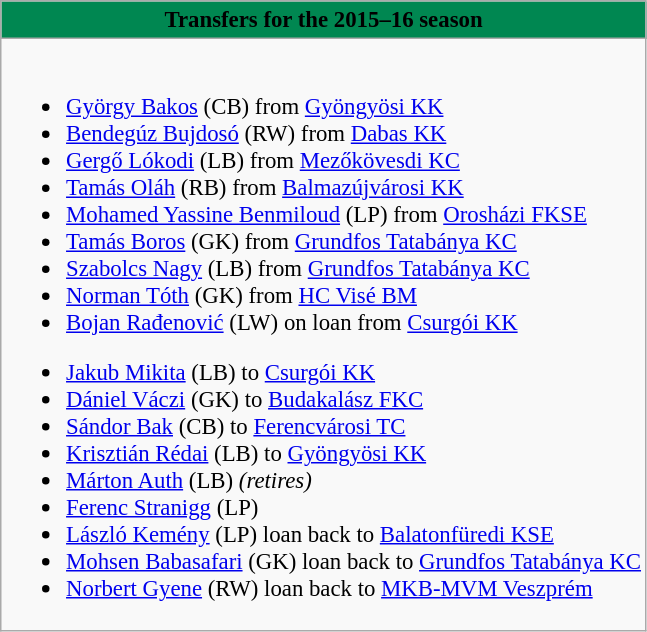<table class="wikitable collapsible collapsed" style="font-size:95%">
<tr>
<th style="color:black; background:#008751"> <strong>Transfers for the 2015–16 season</strong></th>
</tr>
<tr>
<td><br>
<ul><li> <a href='#'>György Bakos</a> (CB) from  <a href='#'>Gyöngyösi KK</a></li><li> <a href='#'>Bendegúz Bujdosó</a> (RW) from  <a href='#'>Dabas KK</a></li><li> <a href='#'>Gergő Lókodi</a> (LB) from  <a href='#'>Mezőkövesdi KC</a></li><li> <a href='#'>Tamás Oláh</a> (RB) from  <a href='#'>Balmazújvárosi KK</a></li><li> <a href='#'>Mohamed Yassine Benmiloud</a> (LP) from  <a href='#'>Orosházi FKSE</a></li><li> <a href='#'>Tamás Boros</a> (GK) from  <a href='#'>Grundfos Tatabánya KC</a></li><li> <a href='#'>Szabolcs Nagy</a> (LB) from  <a href='#'>Grundfos Tatabánya KC</a></li><li> <a href='#'>Norman Tóth</a> (GK) from  <a href='#'>HC Visé BM</a></li><li> <a href='#'>Bojan Rađenović</a> (LW) on loan from  <a href='#'>Csurgói KK</a></li></ul><ul><li> <a href='#'>Jakub Mikita</a> (LB) to  <a href='#'>Csurgói KK</a></li><li> <a href='#'>Dániel Váczi</a> (GK) to  <a href='#'>Budakalász FKC</a></li><li> <a href='#'>Sándor Bak</a> (CB) to  <a href='#'>Ferencvárosi TC</a></li><li> <a href='#'>Krisztián Rédai</a> (LB) to  <a href='#'>Gyöngyösi KK</a></li><li> <a href='#'>Márton Auth</a> (LB) <em>(retires)</em></li><li> <a href='#'>Ferenc Stranigg</a> (LP)</li><li> <a href='#'>László Kemény</a> (LP) loan back to  <a href='#'>Balatonfüredi KSE</a></li><li> <a href='#'>Mohsen Babasafari</a> (GK) loan back to  <a href='#'>Grundfos Tatabánya KC</a></li><li> <a href='#'>Norbert Gyene</a> (RW) loan back to  <a href='#'>MKB-MVM Veszprém</a></li></ul></td>
</tr>
</table>
